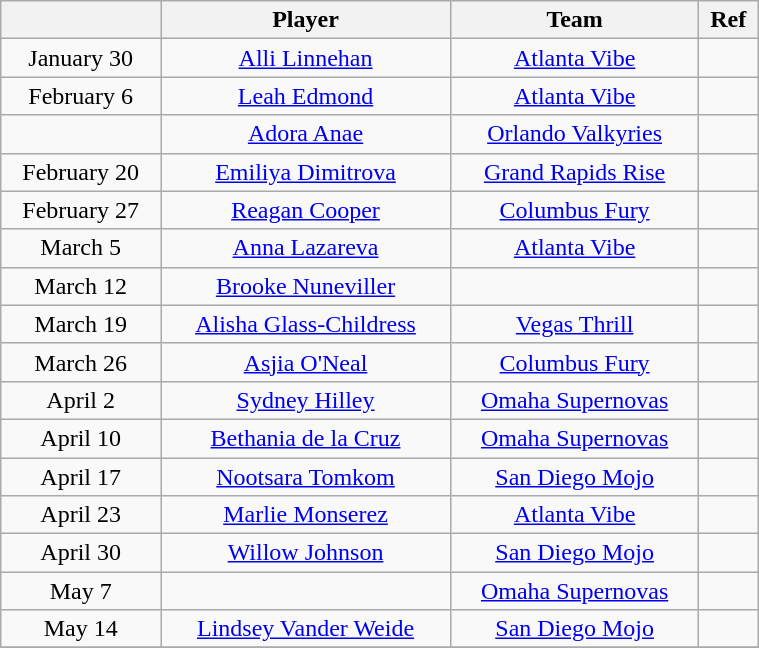<table class="wikitable" style="width: 40%; text-align:center;">
<tr>
<th></th>
<th>Player</th>
<th>Team</th>
<th>Ref</th>
</tr>
<tr>
<td>January 30</td>
<td><a href='#'>Alli Linnehan</a></td>
<td><a href='#'>Atlanta Vibe</a></td>
<td></td>
</tr>
<tr>
<td>February 6</td>
<td><a href='#'>Leah Edmond</a></td>
<td><a href='#'>Atlanta Vibe</a></td>
<td></td>
</tr>
<tr>
<td></td>
<td><a href='#'>Adora Anae</a></td>
<td><a href='#'>Orlando Valkyries</a></td>
<td></td>
</tr>
<tr>
<td>February 20</td>
<td><a href='#'>Emiliya Dimitrova</a></td>
<td><a href='#'>Grand Rapids Rise</a></td>
<td></td>
</tr>
<tr>
<td>February 27</td>
<td><a href='#'>Reagan Cooper</a></td>
<td><a href='#'>Columbus Fury</a></td>
<td></td>
</tr>
<tr>
<td>March 5</td>
<td><a href='#'>Anna Lazareva</a></td>
<td><a href='#'>Atlanta Vibe</a></td>
<td></td>
</tr>
<tr>
<td>March 12</td>
<td><a href='#'>Brooke Nuneviller</a></td>
<td></td>
<td></td>
</tr>
<tr>
<td>March 19</td>
<td><a href='#'>Alisha Glass-Childress</a></td>
<td><a href='#'>Vegas Thrill</a></td>
<td></td>
</tr>
<tr>
<td>March 26</td>
<td><a href='#'>Asjia O'Neal</a></td>
<td><a href='#'>Columbus Fury</a></td>
<td></td>
</tr>
<tr>
<td>April 2</td>
<td><a href='#'>Sydney Hilley</a></td>
<td><a href='#'>Omaha Supernovas</a></td>
<td></td>
</tr>
<tr>
<td>April 10</td>
<td><a href='#'>Bethania de la Cruz</a></td>
<td><a href='#'>Omaha Supernovas</a></td>
<td></td>
</tr>
<tr>
<td>April 17</td>
<td><a href='#'>Nootsara Tomkom</a></td>
<td><a href='#'>San Diego Mojo</a></td>
<td></td>
</tr>
<tr>
<td>April 23</td>
<td><a href='#'>Marlie Monserez</a></td>
<td><a href='#'>Atlanta Vibe</a></td>
<td></td>
</tr>
<tr>
<td>April 30</td>
<td><a href='#'>Willow Johnson</a></td>
<td><a href='#'>San Diego Mojo</a></td>
<td></td>
</tr>
<tr>
<td>May 7</td>
<td></td>
<td><a href='#'>Omaha Supernovas</a></td>
<td></td>
</tr>
<tr>
<td>May 14</td>
<td><a href='#'>Lindsey Vander Weide</a></td>
<td><a href='#'>San Diego Mojo</a></td>
<td></td>
</tr>
<tr>
</tr>
</table>
